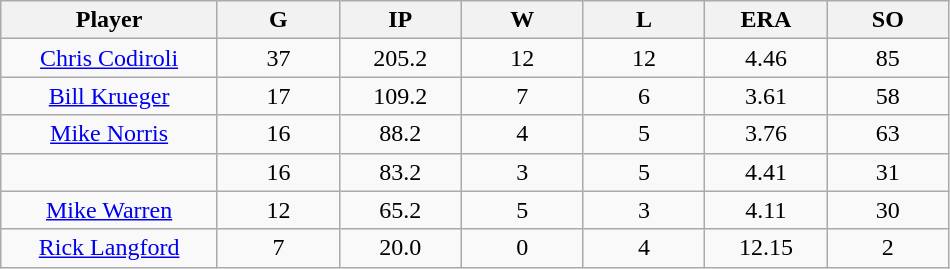<table class="wikitable sortable">
<tr>
<th bgcolor="#DDDDFF" width="16%">Player</th>
<th bgcolor="#DDDDFF" width="9%">G</th>
<th bgcolor="#DDDDFF" width="9%">IP</th>
<th bgcolor="#DDDDFF" width="9%">W</th>
<th bgcolor="#DDDDFF" width="9%">L</th>
<th bgcolor="#DDDDFF" width="9%">ERA</th>
<th bgcolor="#DDDDFF" width="9%">SO</th>
</tr>
<tr align="center">
<td><a href='#'>Chris Codiroli</a></td>
<td>37</td>
<td>205.2</td>
<td>12</td>
<td>12</td>
<td>4.46</td>
<td>85</td>
</tr>
<tr align=center>
<td><a href='#'>Bill Krueger</a></td>
<td>17</td>
<td>109.2</td>
<td>7</td>
<td>6</td>
<td>3.61</td>
<td>58</td>
</tr>
<tr align=center>
<td><a href='#'>Mike Norris</a></td>
<td>16</td>
<td>88.2</td>
<td>4</td>
<td>5</td>
<td>3.76</td>
<td>63</td>
</tr>
<tr align=center>
<td></td>
<td>16</td>
<td>83.2</td>
<td>3</td>
<td>5</td>
<td>4.41</td>
<td>31</td>
</tr>
<tr align="center">
<td><a href='#'>Mike Warren</a></td>
<td>12</td>
<td>65.2</td>
<td>5</td>
<td>3</td>
<td>4.11</td>
<td>30</td>
</tr>
<tr align=center>
<td><a href='#'>Rick Langford</a></td>
<td>7</td>
<td>20.0</td>
<td>0</td>
<td>4</td>
<td>12.15</td>
<td>2</td>
</tr>
</table>
